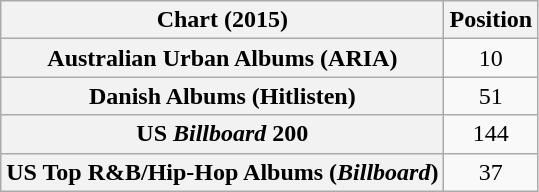<table class="wikitable sortable plainrowheaders" style="text-align:center">
<tr>
<th scope="col">Chart (2015)</th>
<th scope="col">Position</th>
</tr>
<tr>
<th scope="row">Australian Urban Albums (ARIA)</th>
<td>10</td>
</tr>
<tr>
<th scope="row">Danish Albums (Hitlisten)</th>
<td>51</td>
</tr>
<tr>
<th scope="row">US <em>Billboard</em> 200</th>
<td style="text-align:center;">144</td>
</tr>
<tr>
<th scope="row">US Top R&B/Hip-Hop Albums (<em>Billboard</em>)</th>
<td style="text-align:center;">37</td>
</tr>
</table>
